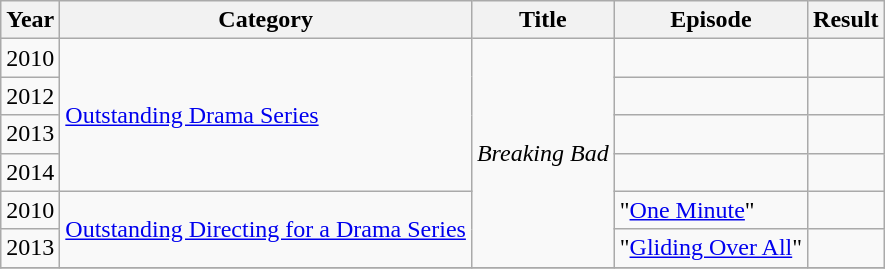<table class="wikitable">
<tr>
<th>Year</th>
<th>Category</th>
<th>Title</th>
<th>Episode</th>
<th>Result</th>
</tr>
<tr>
<td>2010</td>
<td rowspan=4><a href='#'>Outstanding Drama Series</a></td>
<td rowspan=6><em>Breaking Bad</em></td>
<td></td>
<td></td>
</tr>
<tr>
<td>2012</td>
<td></td>
<td></td>
</tr>
<tr>
<td>2013</td>
<td></td>
<td></td>
</tr>
<tr>
<td>2014</td>
<td></td>
<td></td>
</tr>
<tr>
<td>2010</td>
<td rowspan=2><a href='#'>Outstanding Directing for a Drama Series</a></td>
<td>"<a href='#'>One Minute</a>"</td>
<td></td>
</tr>
<tr>
<td>2013</td>
<td>"<a href='#'>Gliding Over All</a>"</td>
<td></td>
</tr>
<tr>
</tr>
</table>
